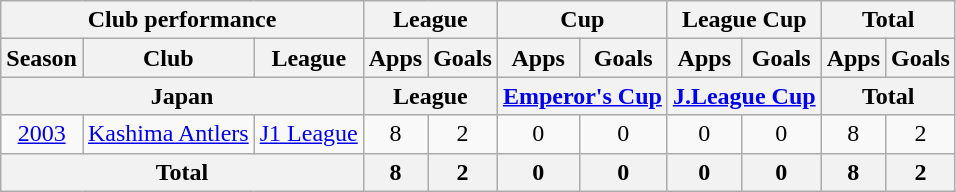<table class="wikitable" style="text-align:center;">
<tr>
<th colspan=3>Club performance</th>
<th colspan=2>League</th>
<th colspan=2>Cup</th>
<th colspan=2>League Cup</th>
<th colspan=2>Total</th>
</tr>
<tr>
<th>Season</th>
<th>Club</th>
<th>League</th>
<th>Apps</th>
<th>Goals</th>
<th>Apps</th>
<th>Goals</th>
<th>Apps</th>
<th>Goals</th>
<th>Apps</th>
<th>Goals</th>
</tr>
<tr>
<th colspan=3>Japan</th>
<th colspan=2>League</th>
<th colspan=2><a href='#'>Emperor's Cup</a></th>
<th colspan=2><a href='#'>J.League Cup</a></th>
<th colspan=2>Total</th>
</tr>
<tr>
<td><a href='#'>2003</a></td>
<td><a href='#'>Kashima Antlers</a></td>
<td><a href='#'>J1 League</a></td>
<td>8</td>
<td>2</td>
<td>0</td>
<td>0</td>
<td>0</td>
<td>0</td>
<td>8</td>
<td>2</td>
</tr>
<tr>
<th colspan=3>Total</th>
<th>8</th>
<th>2</th>
<th>0</th>
<th>0</th>
<th>0</th>
<th>0</th>
<th>8</th>
<th>2</th>
</tr>
</table>
